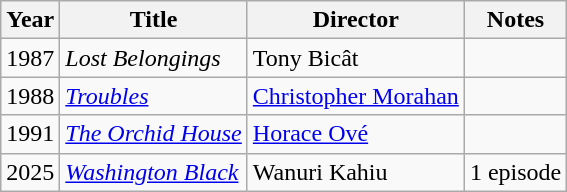<table class="wikitable">
<tr>
<th>Year</th>
<th>Title</th>
<th>Director</th>
<th>Notes</th>
</tr>
<tr>
<td>1987</td>
<td><em>Lost Belongings</em></td>
<td>Tony Bicât</td>
<td></td>
</tr>
<tr>
<td>1988</td>
<td><em><a href='#'>Troubles</a></em></td>
<td><a href='#'>Christopher Morahan</a></td>
<td></td>
</tr>
<tr>
<td>1991</td>
<td><em><a href='#'>The Orchid House</a></em></td>
<td><a href='#'>Horace Ové</a></td>
<td></td>
</tr>
<tr>
<td>2025</td>
<td><em><a href='#'>Washington Black</a></em></td>
<td>Wanuri Kahiu</td>
<td>1 episode</td>
</tr>
</table>
